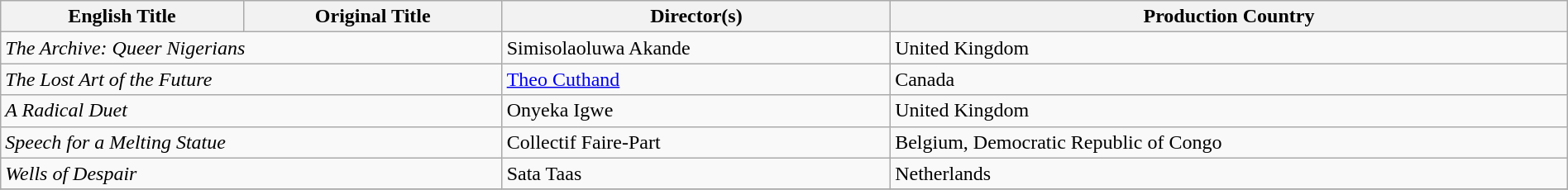<table class="wikitable" style="width:100%; margin-bottom:4px">
<tr>
<th>English Title</th>
<th>Original Title</th>
<th>Director(s)</th>
<th>Production Country</th>
</tr>
<tr>
<td colspan="2"><em>The Archive: Queer Nigerians</em></td>
<td>Simisolaoluwa Akande</td>
<td>United Kingdom</td>
</tr>
<tr>
<td colspan="2"><em>The Lost Art of the Future</em></td>
<td><a href='#'>Theo Cuthand</a></td>
<td>Canada</td>
</tr>
<tr>
<td colspan="2"><em>A Radical Duet</em></td>
<td>Onyeka Igwe</td>
<td>United Kingdom</td>
</tr>
<tr>
<td colspan="2"><em>Speech for a Melting Statue</em></td>
<td>Collectif Faire-Part</td>
<td>Belgium, Democratic Republic of Congo</td>
</tr>
<tr>
<td colspan="2"><em>Wells of Despair</em></td>
<td>Sata Taas</td>
<td>Netherlands</td>
</tr>
<tr>
</tr>
</table>
